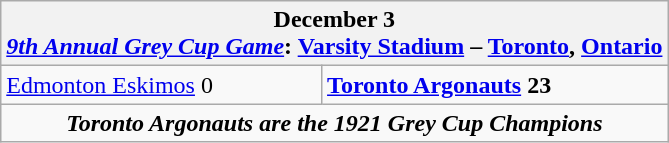<table class="wikitable">
<tr>
<th colspan="2" bgcolor="#DDDDDD">December 3<br><a href='#'><em>9th Annual Grey Cup Game</em></a>: <a href='#'>Varsity Stadium</a> – <a href='#'>Toronto</a>, <a href='#'>Ontario</a></th>
</tr>
<tr>
<td><a href='#'>Edmonton Eskimos</a> 0</td>
<td><strong><a href='#'>Toronto Argonauts</a> 23</strong></td>
</tr>
<tr>
<td colspan="2" align="center"><strong><em>Toronto Argonauts are the 1921 Grey Cup Champions</em></strong></td>
</tr>
</table>
